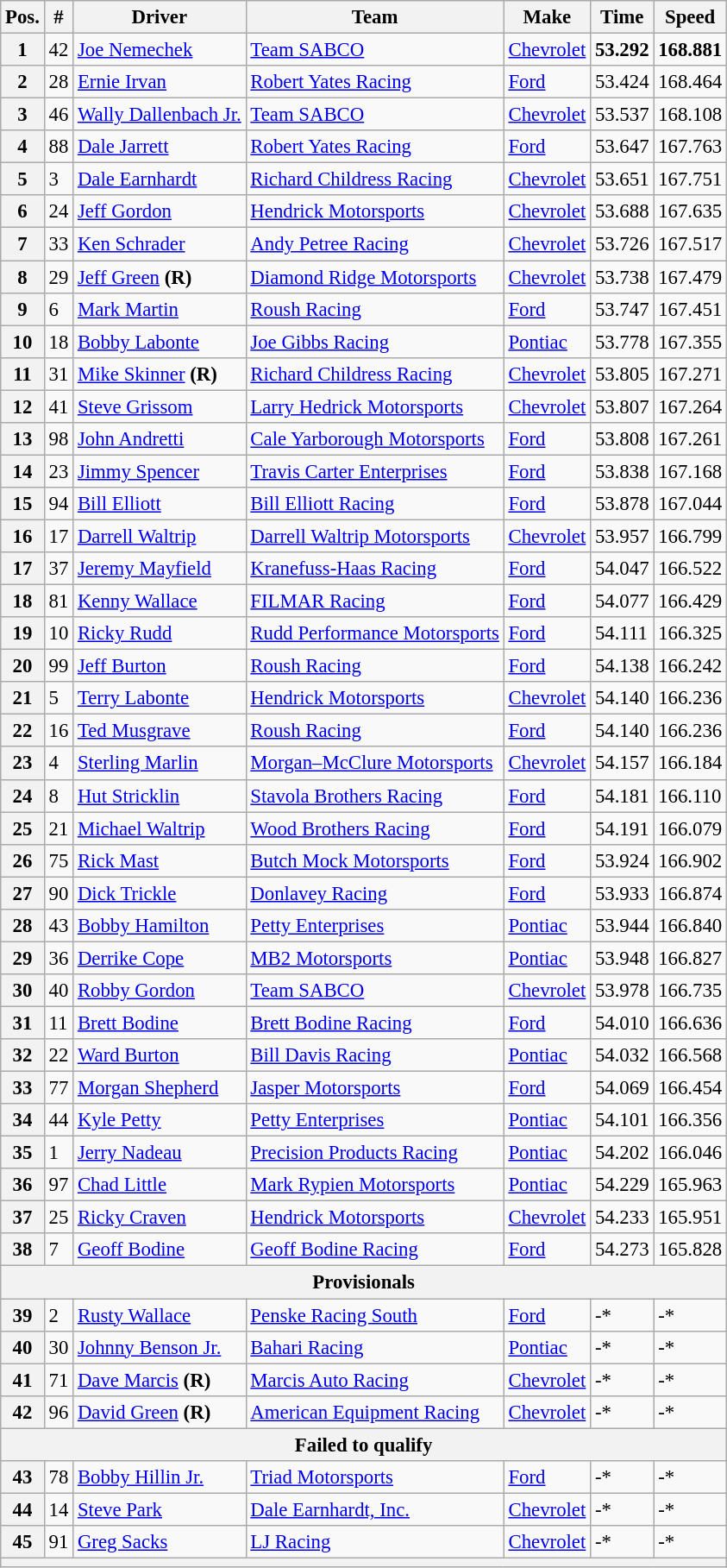<table class="wikitable" style="font-size:95%">
<tr>
<th>Pos.</th>
<th>#</th>
<th>Driver</th>
<th>Team</th>
<th>Make</th>
<th>Time</th>
<th>Speed</th>
</tr>
<tr>
<th>1</th>
<td>42</td>
<td><a href='#'>Joe Nemechek</a></td>
<td><a href='#'>Team SABCO</a></td>
<td><a href='#'>Chevrolet</a></td>
<td><strong>53.292</strong></td>
<td><strong>168.881</strong></td>
</tr>
<tr>
<th>2</th>
<td>28</td>
<td><a href='#'>Ernie Irvan</a></td>
<td><a href='#'>Robert Yates Racing</a></td>
<td><a href='#'>Ford</a></td>
<td>53.424</td>
<td>168.464</td>
</tr>
<tr>
<th>3</th>
<td>46</td>
<td><a href='#'>Wally Dallenbach Jr.</a></td>
<td><a href='#'>Team SABCO</a></td>
<td><a href='#'>Chevrolet</a></td>
<td>53.537</td>
<td>168.108</td>
</tr>
<tr>
<th>4</th>
<td>88</td>
<td><a href='#'>Dale Jarrett</a></td>
<td><a href='#'>Robert Yates Racing</a></td>
<td><a href='#'>Ford</a></td>
<td>53.647</td>
<td>167.763</td>
</tr>
<tr>
<th>5</th>
<td>3</td>
<td><a href='#'>Dale Earnhardt</a></td>
<td><a href='#'>Richard Childress Racing</a></td>
<td><a href='#'>Chevrolet</a></td>
<td>53.651</td>
<td>167.751</td>
</tr>
<tr>
<th>6</th>
<td>24</td>
<td><a href='#'>Jeff Gordon</a></td>
<td><a href='#'>Hendrick Motorsports</a></td>
<td><a href='#'>Chevrolet</a></td>
<td>53.688</td>
<td>167.635</td>
</tr>
<tr>
<th>7</th>
<td>33</td>
<td><a href='#'>Ken Schrader</a></td>
<td><a href='#'>Andy Petree Racing</a></td>
<td><a href='#'>Chevrolet</a></td>
<td>53.726</td>
<td>167.517</td>
</tr>
<tr>
<th>8</th>
<td>29</td>
<td><a href='#'>Jeff Green</a> <strong>(R)</strong></td>
<td><a href='#'>Diamond Ridge Motorsports</a></td>
<td><a href='#'>Chevrolet</a></td>
<td>53.738</td>
<td>167.479</td>
</tr>
<tr>
<th>9</th>
<td>6</td>
<td><a href='#'>Mark Martin</a></td>
<td><a href='#'>Roush Racing</a></td>
<td><a href='#'>Ford</a></td>
<td>53.747</td>
<td>167.451</td>
</tr>
<tr>
<th>10</th>
<td>18</td>
<td><a href='#'>Bobby Labonte</a></td>
<td><a href='#'>Joe Gibbs Racing</a></td>
<td><a href='#'>Pontiac</a></td>
<td>53.778</td>
<td>167.355</td>
</tr>
<tr>
<th>11</th>
<td>31</td>
<td><a href='#'>Mike Skinner</a> <strong>(R)</strong></td>
<td><a href='#'>Richard Childress Racing</a></td>
<td><a href='#'>Chevrolet</a></td>
<td>53.805</td>
<td>167.271</td>
</tr>
<tr>
<th>12</th>
<td>41</td>
<td><a href='#'>Steve Grissom</a></td>
<td><a href='#'>Larry Hedrick Motorsports</a></td>
<td><a href='#'>Chevrolet</a></td>
<td>53.807</td>
<td>167.264</td>
</tr>
<tr>
<th>13</th>
<td>98</td>
<td><a href='#'>John Andretti</a></td>
<td><a href='#'>Cale Yarborough Motorsports</a></td>
<td><a href='#'>Ford</a></td>
<td>53.808</td>
<td>167.261</td>
</tr>
<tr>
<th>14</th>
<td>23</td>
<td><a href='#'>Jimmy Spencer</a></td>
<td><a href='#'>Travis Carter Enterprises</a></td>
<td><a href='#'>Ford</a></td>
<td>53.838</td>
<td>167.168</td>
</tr>
<tr>
<th>15</th>
<td>94</td>
<td><a href='#'>Bill Elliott</a></td>
<td><a href='#'>Bill Elliott Racing</a></td>
<td><a href='#'>Ford</a></td>
<td>53.878</td>
<td>167.044</td>
</tr>
<tr>
<th>16</th>
<td>17</td>
<td><a href='#'>Darrell Waltrip</a></td>
<td><a href='#'>Darrell Waltrip Motorsports</a></td>
<td><a href='#'>Chevrolet</a></td>
<td>53.957</td>
<td>166.799</td>
</tr>
<tr>
<th>17</th>
<td>37</td>
<td><a href='#'>Jeremy Mayfield</a></td>
<td><a href='#'>Kranefuss-Haas Racing</a></td>
<td><a href='#'>Ford</a></td>
<td>54.047</td>
<td>166.522</td>
</tr>
<tr>
<th>18</th>
<td>81</td>
<td><a href='#'>Kenny Wallace</a></td>
<td><a href='#'>FILMAR Racing</a></td>
<td><a href='#'>Ford</a></td>
<td>54.077</td>
<td>166.429</td>
</tr>
<tr>
<th>19</th>
<td>10</td>
<td><a href='#'>Ricky Rudd</a></td>
<td><a href='#'>Rudd Performance Motorsports</a></td>
<td><a href='#'>Ford</a></td>
<td>54.111</td>
<td>166.325</td>
</tr>
<tr>
<th>20</th>
<td>99</td>
<td><a href='#'>Jeff Burton</a></td>
<td><a href='#'>Roush Racing</a></td>
<td><a href='#'>Ford</a></td>
<td>54.138</td>
<td>166.242</td>
</tr>
<tr>
<th>21</th>
<td>5</td>
<td><a href='#'>Terry Labonte</a></td>
<td><a href='#'>Hendrick Motorsports</a></td>
<td><a href='#'>Chevrolet</a></td>
<td>54.140</td>
<td>166.236</td>
</tr>
<tr>
<th>22</th>
<td>16</td>
<td><a href='#'>Ted Musgrave</a></td>
<td><a href='#'>Roush Racing</a></td>
<td><a href='#'>Ford</a></td>
<td>54.140</td>
<td>166.236</td>
</tr>
<tr>
<th>23</th>
<td>4</td>
<td><a href='#'>Sterling Marlin</a></td>
<td><a href='#'>Morgan–McClure Motorsports</a></td>
<td><a href='#'>Chevrolet</a></td>
<td>54.157</td>
<td>166.184</td>
</tr>
<tr>
<th>24</th>
<td>8</td>
<td><a href='#'>Hut Stricklin</a></td>
<td><a href='#'>Stavola Brothers Racing</a></td>
<td><a href='#'>Ford</a></td>
<td>54.181</td>
<td>166.110</td>
</tr>
<tr>
<th>25</th>
<td>21</td>
<td><a href='#'>Michael Waltrip</a></td>
<td><a href='#'>Wood Brothers Racing</a></td>
<td><a href='#'>Ford</a></td>
<td>54.191</td>
<td>166.079</td>
</tr>
<tr>
<th>26</th>
<td>75</td>
<td><a href='#'>Rick Mast</a></td>
<td><a href='#'>Butch Mock Motorsports</a></td>
<td><a href='#'>Ford</a></td>
<td>53.924</td>
<td>166.902</td>
</tr>
<tr>
<th>27</th>
<td>90</td>
<td><a href='#'>Dick Trickle</a></td>
<td><a href='#'>Donlavey Racing</a></td>
<td><a href='#'>Ford</a></td>
<td>53.933</td>
<td>166.874</td>
</tr>
<tr>
<th>28</th>
<td>43</td>
<td><a href='#'>Bobby Hamilton</a></td>
<td><a href='#'>Petty Enterprises</a></td>
<td><a href='#'>Pontiac</a></td>
<td>53.944</td>
<td>166.840</td>
</tr>
<tr>
<th>29</th>
<td>36</td>
<td><a href='#'>Derrike Cope</a></td>
<td><a href='#'>MB2 Motorsports</a></td>
<td><a href='#'>Pontiac</a></td>
<td>53.948</td>
<td>166.827</td>
</tr>
<tr>
<th>30</th>
<td>40</td>
<td><a href='#'>Robby Gordon</a></td>
<td><a href='#'>Team SABCO</a></td>
<td><a href='#'>Chevrolet</a></td>
<td>53.978</td>
<td>166.735</td>
</tr>
<tr>
<th>31</th>
<td>11</td>
<td><a href='#'>Brett Bodine</a></td>
<td><a href='#'>Brett Bodine Racing</a></td>
<td><a href='#'>Ford</a></td>
<td>54.010</td>
<td>166.636</td>
</tr>
<tr>
<th>32</th>
<td>22</td>
<td><a href='#'>Ward Burton</a></td>
<td><a href='#'>Bill Davis Racing</a></td>
<td><a href='#'>Pontiac</a></td>
<td>54.032</td>
<td>166.568</td>
</tr>
<tr>
<th>33</th>
<td>77</td>
<td><a href='#'>Morgan Shepherd</a></td>
<td><a href='#'>Jasper Motorsports</a></td>
<td><a href='#'>Ford</a></td>
<td>54.069</td>
<td>166.454</td>
</tr>
<tr>
<th>34</th>
<td>44</td>
<td><a href='#'>Kyle Petty</a></td>
<td><a href='#'>Petty Enterprises</a></td>
<td><a href='#'>Pontiac</a></td>
<td>54.101</td>
<td>166.356</td>
</tr>
<tr>
<th>35</th>
<td>1</td>
<td><a href='#'>Jerry Nadeau</a></td>
<td><a href='#'>Precision Products Racing</a></td>
<td><a href='#'>Pontiac</a></td>
<td>54.202</td>
<td>166.046</td>
</tr>
<tr>
<th>36</th>
<td>97</td>
<td><a href='#'>Chad Little</a></td>
<td><a href='#'>Mark Rypien Motorsports</a></td>
<td><a href='#'>Pontiac</a></td>
<td>54.229</td>
<td>165.963</td>
</tr>
<tr>
<th>37</th>
<td>25</td>
<td><a href='#'>Ricky Craven</a></td>
<td><a href='#'>Hendrick Motorsports</a></td>
<td><a href='#'>Chevrolet</a></td>
<td>54.233</td>
<td>165.951</td>
</tr>
<tr>
<th>38</th>
<td>7</td>
<td><a href='#'>Geoff Bodine</a></td>
<td><a href='#'>Geoff Bodine Racing</a></td>
<td><a href='#'>Ford</a></td>
<td>54.273</td>
<td>165.828</td>
</tr>
<tr>
<th colspan="7">Provisionals</th>
</tr>
<tr>
<th>39</th>
<td>2</td>
<td><a href='#'>Rusty Wallace</a></td>
<td><a href='#'>Penske Racing South</a></td>
<td><a href='#'>Ford</a></td>
<td>-*</td>
<td>-*</td>
</tr>
<tr>
<th>40</th>
<td>30</td>
<td><a href='#'>Johnny Benson Jr.</a></td>
<td><a href='#'>Bahari Racing</a></td>
<td><a href='#'>Pontiac</a></td>
<td>-*</td>
<td>-*</td>
</tr>
<tr>
<th>41</th>
<td>71</td>
<td><a href='#'>Dave Marcis</a> <strong>(R)</strong></td>
<td><a href='#'>Marcis Auto Racing</a></td>
<td><a href='#'>Chevrolet</a></td>
<td>-*</td>
<td>-*</td>
</tr>
<tr>
<th>42</th>
<td>96</td>
<td><a href='#'>David Green</a> <strong>(R)</strong></td>
<td><a href='#'>American Equipment Racing</a></td>
<td><a href='#'>Chevrolet</a></td>
<td>-*</td>
<td>-*</td>
</tr>
<tr>
<th colspan="7">Failed to qualify</th>
</tr>
<tr>
<th>43</th>
<td>78</td>
<td><a href='#'>Bobby Hillin Jr.</a></td>
<td><a href='#'>Triad Motorsports</a></td>
<td><a href='#'>Ford</a></td>
<td>-*</td>
<td>-*</td>
</tr>
<tr>
<th>44</th>
<td>14</td>
<td><a href='#'>Steve Park</a></td>
<td><a href='#'>Dale Earnhardt, Inc.</a></td>
<td><a href='#'>Chevrolet</a></td>
<td>-*</td>
<td>-*</td>
</tr>
<tr>
<th>45</th>
<td>91</td>
<td><a href='#'>Greg Sacks</a></td>
<td><a href='#'>LJ Racing</a></td>
<td><a href='#'>Chevrolet</a></td>
<td>-*</td>
<td>-*</td>
</tr>
<tr>
<th colspan="7"></th>
</tr>
</table>
